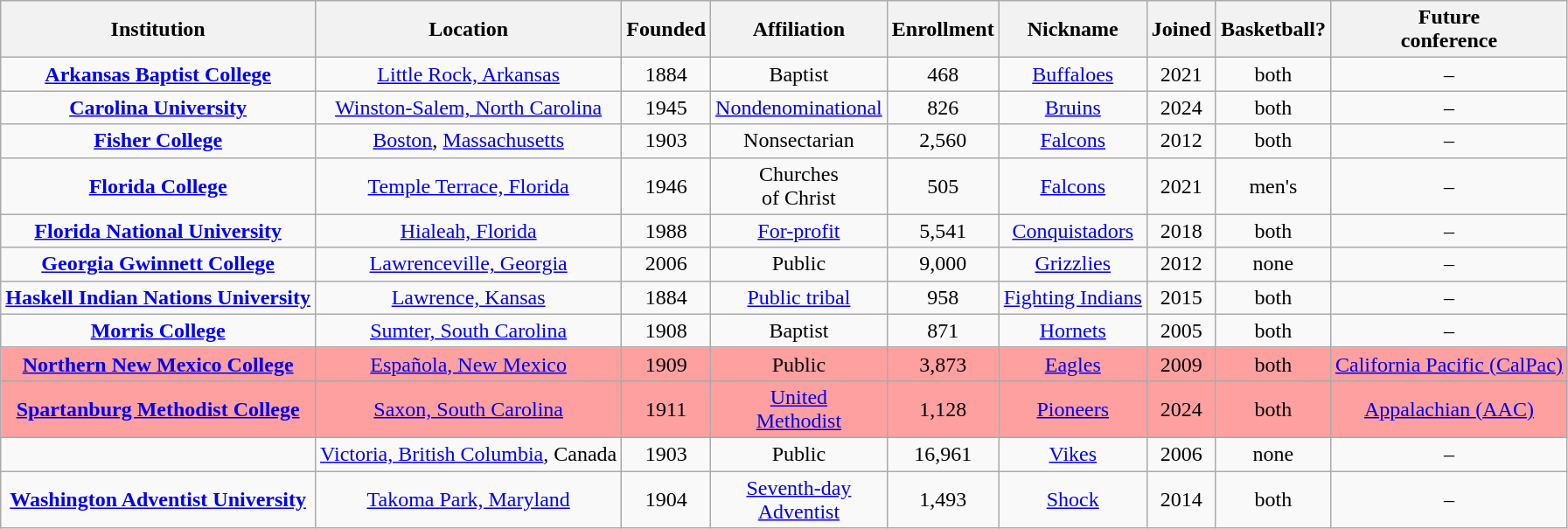<table class="wikitable sortable" style="text-align:center">
<tr>
<th>Institution</th>
<th>Location</th>
<th>Founded</th>
<th>Affiliation</th>
<th>Enrollment</th>
<th>Nickname</th>
<th>Joined</th>
<th>Basketball?</th>
<th>Future<br>conference</th>
</tr>
<tr>
<td><strong><a href='#'>Arkansas Baptist College</a></strong></td>
<td><a href='#'>Little Rock, Arkansas</a></td>
<td>1884</td>
<td>Baptist</td>
<td>468</td>
<td><a href='#'>Buffaloes</a></td>
<td>2021</td>
<td>both</td>
<td>–</td>
</tr>
<tr>
<td><strong><a href='#'>Carolina University</a></strong></td>
<td><a href='#'>Winston-Salem, North Carolina</a></td>
<td>1945</td>
<td><a href='#'>Nondenominational</a></td>
<td>826</td>
<td><a href='#'>Bruins</a></td>
<td>2024</td>
<td>both</td>
<td>–</td>
</tr>
<tr>
<td><strong><a href='#'>Fisher College</a></strong></td>
<td><a href='#'>Boston</a>, <a href='#'>Massachusetts</a></td>
<td>1903</td>
<td>Nonsectarian</td>
<td>2,560</td>
<td><a href='#'>Falcons</a></td>
<td>2012</td>
<td>both</td>
<td>–</td>
</tr>
<tr>
<td><strong><a href='#'>Florida College</a></strong></td>
<td><a href='#'>Temple Terrace, Florida</a></td>
<td>1946</td>
<td>Churches<br>of Christ</td>
<td>505</td>
<td><a href='#'>Falcons</a></td>
<td>2021</td>
<td>men's</td>
<td>–</td>
</tr>
<tr>
<td><strong><a href='#'>Florida National University</a></strong></td>
<td><a href='#'>Hialeah, Florida</a></td>
<td>1988</td>
<td><a href='#'>For-profit</a></td>
<td>5,541</td>
<td><a href='#'>Conquistadors</a></td>
<td>2018</td>
<td>both</td>
<td>–</td>
</tr>
<tr>
<td><strong><a href='#'>Georgia Gwinnett College</a></strong></td>
<td><a href='#'>Lawrenceville, Georgia</a></td>
<td>2006</td>
<td>Public</td>
<td>9,000</td>
<td><a href='#'>Grizzlies</a></td>
<td>2012</td>
<td>none</td>
<td>–</td>
</tr>
<tr>
<td><strong><a href='#'>Haskell Indian Nations University</a></strong></td>
<td><a href='#'>Lawrence, Kansas</a></td>
<td>1884</td>
<td><a href='#'>Public tribal</a></td>
<td>958</td>
<td><a href='#'>Fighting Indians</a></td>
<td>2015</td>
<td>both</td>
<td>–</td>
</tr>
<tr>
<td><strong><a href='#'>Morris College</a></strong></td>
<td><a href='#'>Sumter, South Carolina</a></td>
<td>1908</td>
<td>Baptist</td>
<td>871</td>
<td><a href='#'>Hornets</a></td>
<td>2005</td>
<td>both</td>
<td>–</td>
</tr>
<tr bgcolor=#ffa0a0>
<td><strong><a href='#'>Northern New Mexico College</a></strong></td>
<td><a href='#'>Española, New Mexico</a></td>
<td>1909</td>
<td>Public</td>
<td>3,873</td>
<td><a href='#'>Eagles</a></td>
<td>2009</td>
<td>both</td>
<td><a href='#'>California Pacific (CalPac)</a></td>
</tr>
<tr bgcolor=#ffa0a0>
<td><strong><a href='#'>Spartanburg Methodist College</a></strong></td>
<td><a href='#'>Saxon, South Carolina</a></td>
<td>1911</td>
<td><a href='#'>United<br>Methodist</a></td>
<td>1,128</td>
<td><a href='#'>Pioneers</a></td>
<td>2024</td>
<td>both</td>
<td><a href='#'>Appalachian (AAC)</a></td>
</tr>
<tr>
<td></td>
<td><a href='#'>Victoria, British Columbia</a>, Canada</td>
<td>1903</td>
<td>Public</td>
<td>16,961</td>
<td><a href='#'>Vikes</a></td>
<td>2006</td>
<td>none</td>
<td>–</td>
</tr>
<tr>
<td><strong><a href='#'>Washington Adventist University</a></strong></td>
<td><a href='#'>Takoma Park, Maryland</a></td>
<td>1904</td>
<td><a href='#'>Seventh-day<br>Adventist</a></td>
<td>1,493</td>
<td><a href='#'>Shock</a></td>
<td>2014</td>
<td>both</td>
<td>–</td>
</tr>
</table>
